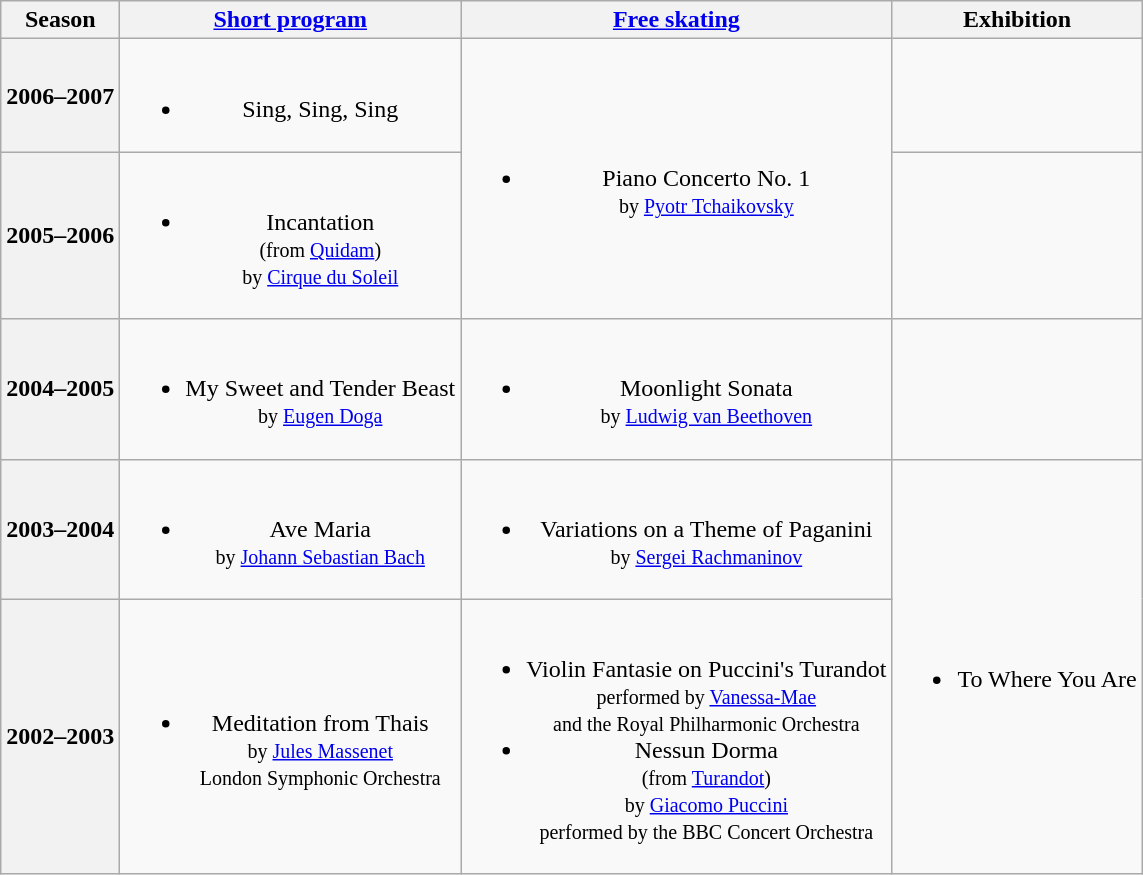<table class=wikitable style=text-align:center>
<tr>
<th>Season</th>
<th><a href='#'>Short program</a></th>
<th><a href='#'>Free skating</a></th>
<th>Exhibition</th>
</tr>
<tr>
<th>2006–2007 <br> </th>
<td><br><ul><li>Sing, Sing, Sing</li></ul></td>
<td rowspan=2><br><ul><li>Piano Concerto No. 1 <br><small> by <a href='#'>Pyotr Tchaikovsky</a> </small></li></ul></td>
<td></td>
</tr>
<tr>
<th>2005–2006 <br> </th>
<td><br><ul><li>Incantation <br><small> (from <a href='#'>Quidam</a>) <br> by <a href='#'>Cirque du Soleil</a> </small></li></ul></td>
<td></td>
</tr>
<tr>
<th>2004–2005 <br> </th>
<td><br><ul><li>My Sweet and Tender Beast <br><small> by <a href='#'>Eugen Doga</a> </small></li></ul></td>
<td><br><ul><li>Moonlight Sonata <br><small> by <a href='#'>Ludwig van Beethoven</a> </small></li></ul></td>
<td></td>
</tr>
<tr>
<th>2003–2004 <br> </th>
<td><br><ul><li>Ave Maria <br><small> by <a href='#'>Johann Sebastian Bach</a> </small></li></ul></td>
<td><br><ul><li>Variations on a Theme of Paganini <br><small> by <a href='#'>Sergei Rachmaninov</a> </small></li></ul></td>
<td rowspan=2><br><ul><li>To Where You Are <br></li></ul></td>
</tr>
<tr>
<th>2002–2003 <br> </th>
<td><br><ul><li>Meditation from Thais <br><small> by <a href='#'>Jules Massenet</a> <br> London Symphonic Orchestra </small></li></ul></td>
<td><br><ul><li>Violin Fantasie on Puccini's Turandot <br><small> performed by <a href='#'>Vanessa-Mae</a> <br> and the Royal Philharmonic Orchestra </small></li><li>Nessun Dorma <br><small> (from <a href='#'>Turandot</a>) <br> by <a href='#'>Giacomo Puccini</a> <br> performed by the BBC Concert Orchestra </small></li></ul></td>
</tr>
</table>
